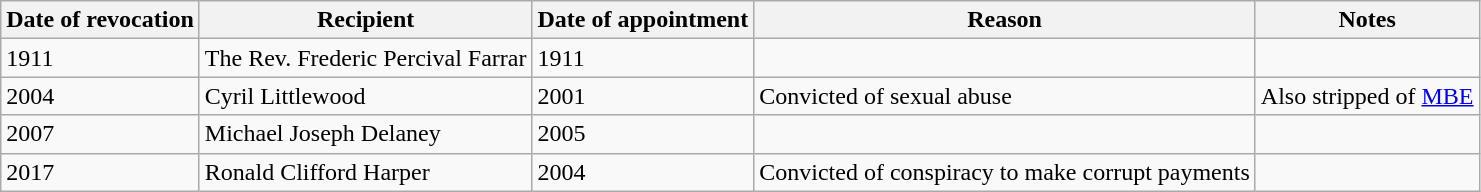<table class="wikitable">
<tr>
<th>Date of revocation</th>
<th>Recipient</th>
<th>Date of appointment</th>
<th>Reason</th>
<th>Notes</th>
</tr>
<tr>
<td>1911</td>
<td>The Rev. Frederic Percival Farrar</td>
<td>1911</td>
<td></td>
<td></td>
</tr>
<tr>
<td>2004</td>
<td>Cyril Littlewood</td>
<td>2001</td>
<td>Convicted of sexual abuse</td>
<td>Also stripped of <a href='#'>MBE</a></td>
</tr>
<tr>
<td>2007</td>
<td>Michael Joseph Delaney</td>
<td>2005</td>
<td></td>
<td></td>
</tr>
<tr>
<td>2017</td>
<td>Ronald Clifford Harper</td>
<td>2004</td>
<td>Convicted of conspiracy to make corrupt payments</td>
<td></td>
</tr>
</table>
